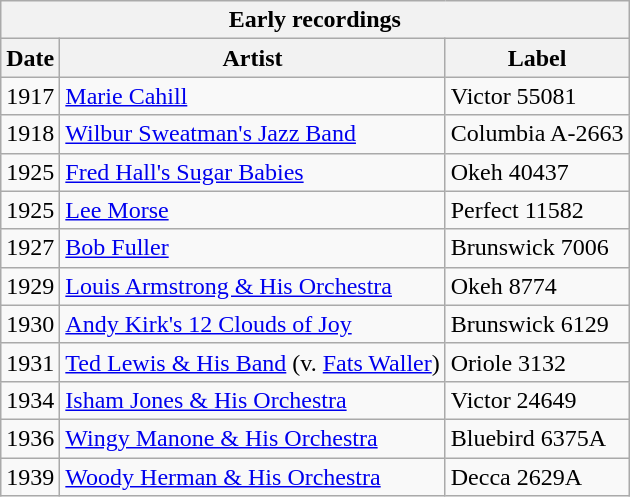<table class="wikitable">
<tr>
<th colspan="4">Early recordings</th>
</tr>
<tr>
<th>Date</th>
<th>Artist</th>
<th>Label</th>
</tr>
<tr>
<td>1917</td>
<td><a href='#'>Marie Cahill</a></td>
<td>Victor 55081</td>
</tr>
<tr>
<td>1918</td>
<td><a href='#'>Wilbur Sweatman's Jazz Band</a></td>
<td>Columbia A-2663</td>
</tr>
<tr>
<td>1925</td>
<td><a href='#'>Fred Hall's Sugar Babies</a></td>
<td>Okeh 40437</td>
</tr>
<tr>
<td>1925</td>
<td><a href='#'>Lee Morse</a></td>
<td>Perfect 11582</td>
</tr>
<tr>
<td>1927</td>
<td><a href='#'>Bob Fuller</a></td>
<td>Brunswick 7006</td>
</tr>
<tr>
<td>1929</td>
<td><a href='#'>Louis Armstrong & His Orchestra</a></td>
<td>Okeh 8774</td>
</tr>
<tr>
<td>1930</td>
<td><a href='#'>Andy Kirk's 12 Clouds of Joy</a></td>
<td>Brunswick 6129</td>
</tr>
<tr>
<td>1931</td>
<td><a href='#'>Ted Lewis & His Band</a> (v. <a href='#'>Fats Waller</a>)</td>
<td>Oriole 3132</td>
</tr>
<tr>
<td>1934</td>
<td><a href='#'>Isham Jones & His Orchestra</a></td>
<td>Victor 24649</td>
</tr>
<tr>
<td>1936</td>
<td><a href='#'>Wingy Manone & His Orchestra</a></td>
<td>Bluebird 6375A</td>
</tr>
<tr>
<td>1939</td>
<td><a href='#'>Woody Herman & His Orchestra</a></td>
<td>Decca 2629A</td>
</tr>
</table>
